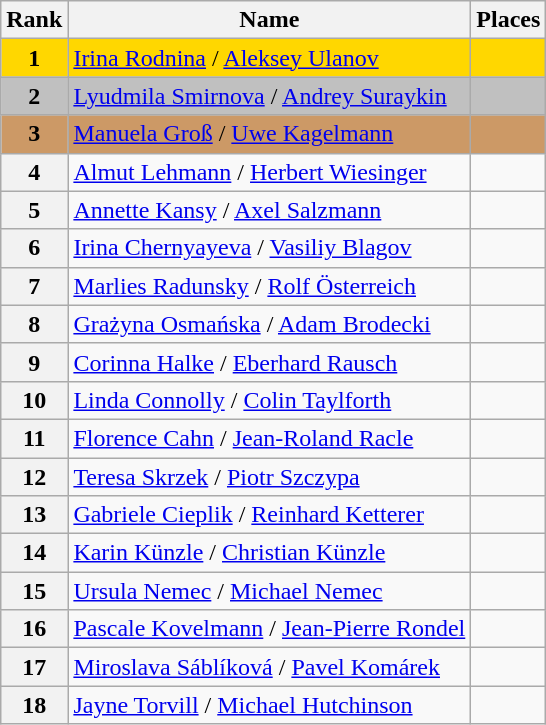<table class="wikitable">
<tr>
<th>Rank</th>
<th>Name</th>
<th>Places</th>
</tr>
<tr bgcolor="gold">
<td align="center"><strong>1</strong></td>
<td> <a href='#'>Irina Rodnina</a> / <a href='#'>Aleksey Ulanov</a></td>
<td></td>
</tr>
<tr bgcolor="silver">
<td align="center"><strong>2</strong></td>
<td> <a href='#'>Lyudmila Smirnova</a> / <a href='#'>Andrey Suraykin</a></td>
<td></td>
</tr>
<tr bgcolor="cc9966">
<td align="center"><strong>3</strong></td>
<td> <a href='#'>Manuela Groß</a> / <a href='#'>Uwe Kagelmann</a></td>
<td></td>
</tr>
<tr>
<th>4</th>
<td> <a href='#'>Almut Lehmann</a> / <a href='#'>Herbert Wiesinger</a></td>
<td></td>
</tr>
<tr>
<th>5</th>
<td> <a href='#'>Annette Kansy</a> / <a href='#'>Axel Salzmann</a></td>
<td></td>
</tr>
<tr>
<th>6</th>
<td> <a href='#'>Irina Chernyayeva</a> / <a href='#'>Vasiliy Blagov</a></td>
<td></td>
</tr>
<tr>
<th>7</th>
<td> <a href='#'>Marlies Radunsky</a> / <a href='#'>Rolf Österreich</a></td>
<td></td>
</tr>
<tr>
<th>8</th>
<td> <a href='#'>Grażyna Osmańska</a> / <a href='#'>Adam Brodecki</a></td>
<td></td>
</tr>
<tr>
<th>9</th>
<td> <a href='#'>Corinna Halke</a> / <a href='#'>Eberhard Rausch</a></td>
<td></td>
</tr>
<tr>
<th>10</th>
<td> <a href='#'>Linda Connolly</a> / <a href='#'>Colin Taylforth</a></td>
<td></td>
</tr>
<tr>
<th>11</th>
<td> <a href='#'>Florence Cahn</a> / <a href='#'>Jean-Roland Racle</a></td>
<td></td>
</tr>
<tr>
<th>12</th>
<td> <a href='#'>Teresa Skrzek</a> / <a href='#'>Piotr Szczypa</a></td>
<td></td>
</tr>
<tr>
<th>13</th>
<td> <a href='#'>Gabriele Cieplik</a> / <a href='#'>Reinhard Ketterer</a></td>
<td></td>
</tr>
<tr>
<th>14</th>
<td> <a href='#'>Karin Künzle</a> / <a href='#'>Christian Künzle</a></td>
<td></td>
</tr>
<tr>
<th>15</th>
<td> <a href='#'>Ursula Nemec</a> / <a href='#'>Michael Nemec</a></td>
<td></td>
</tr>
<tr>
<th>16</th>
<td> <a href='#'>Pascale Kovelmann</a> / <a href='#'>Jean-Pierre Rondel</a></td>
<td></td>
</tr>
<tr>
<th>17</th>
<td> <a href='#'>Miroslava Sáblíková</a> / <a href='#'>Pavel Komárek</a></td>
<td></td>
</tr>
<tr>
<th>18</th>
<td> <a href='#'>Jayne Torvill</a> / <a href='#'>Michael Hutchinson</a></td>
<td></td>
</tr>
</table>
